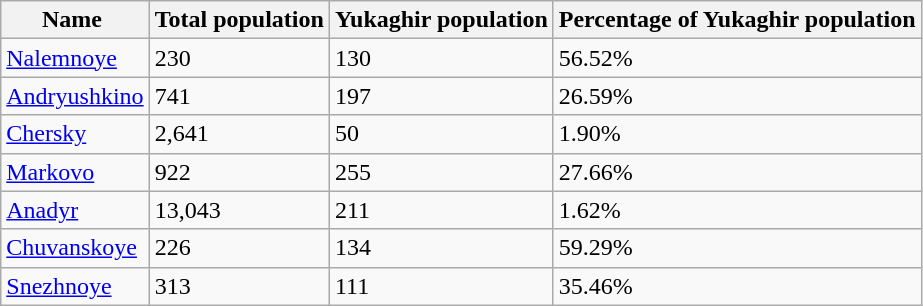<table class="wikitable">
<tr>
<th>Name </th>
<th>Total population</th>
<th>Yukaghir population</th>
<th>Percentage of Yukaghir population</th>
</tr>
<tr>
<td><a href='#'>Nalemnoye</a></td>
<td>230</td>
<td>130</td>
<td>56.52%</td>
</tr>
<tr>
<td><a href='#'>Andryushkino</a></td>
<td>741</td>
<td>197</td>
<td>26.59%</td>
</tr>
<tr>
<td><a href='#'>Chersky</a></td>
<td>2,641</td>
<td>50</td>
<td>1.90%</td>
</tr>
<tr>
<td><a href='#'>Markovo</a></td>
<td>922</td>
<td>255</td>
<td>27.66%</td>
</tr>
<tr>
<td><a href='#'>Anadyr</a></td>
<td>13,043</td>
<td>211</td>
<td>1.62%</td>
</tr>
<tr>
<td><a href='#'>Chuvanskoye</a></td>
<td>226</td>
<td>134</td>
<td>59.29%</td>
</tr>
<tr>
<td><a href='#'>Snezhnoye</a></td>
<td>313</td>
<td>111</td>
<td>35.46%</td>
</tr>
</table>
